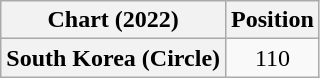<table class="wikitable plainrowheaders" style="text-align:center">
<tr>
<th scope="col">Chart (2022)</th>
<th scope="col">Position</th>
</tr>
<tr>
<th scope="row">South Korea (Circle)</th>
<td>110</td>
</tr>
</table>
